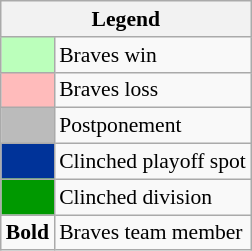<table class="wikitable" style="font-size:90%">
<tr>
<th colspan="2">Legend</th>
</tr>
<tr>
<td bgcolor="#bbffbb"> </td>
<td>Braves win</td>
</tr>
<tr>
<td bgcolor="#ffbbbb"> </td>
<td>Braves loss</td>
</tr>
<tr>
<td bgcolor="#bbbbbb"> </td>
<td>Postponement</td>
</tr>
<tr>
<td bgcolor="#039"> </td>
<td>Clinched playoff spot</td>
</tr>
<tr>
<td bgcolor="#090"> </td>
<td>Clinched division</td>
</tr>
<tr>
<td><strong>Bold</strong></td>
<td>Braves team member</td>
</tr>
</table>
